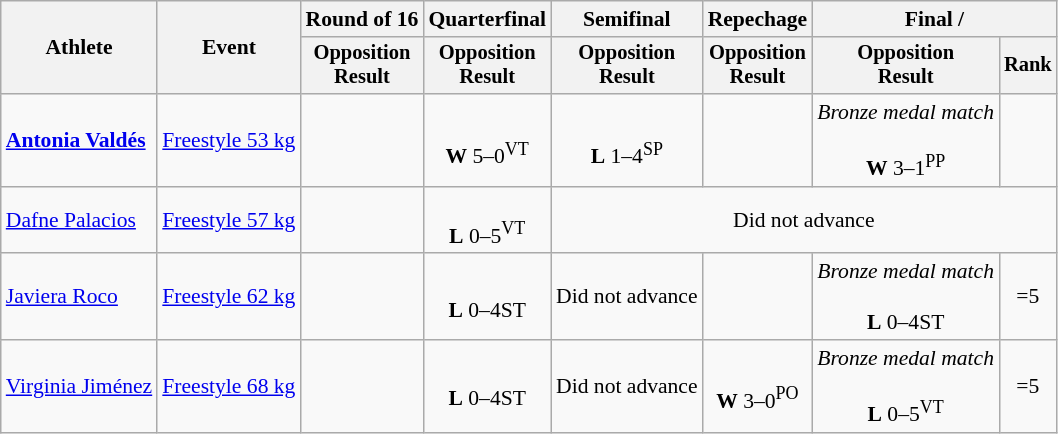<table class=wikitable style=font-size:90%;text-align:center>
<tr>
<th rowspan=2>Athlete</th>
<th rowspan=2>Event</th>
<th>Round of 16</th>
<th>Quarterfinal</th>
<th>Semifinal</th>
<th>Repechage</th>
<th colspan=2>Final / </th>
</tr>
<tr style=font-size:95%>
<th>Opposition<br>Result</th>
<th>Opposition<br>Result</th>
<th>Opposition<br>Result</th>
<th>Opposition<br>Result</th>
<th>Opposition<br>Result</th>
<th>Rank</th>
</tr>
<tr>
<td style="text-align:left"><strong><a href='#'>Antonia Valdés</a></strong></td>
<td style="text-align:left"><a href='#'>Freestyle 53 kg</a></td>
<td></td>
<td><br><strong>W</strong> 5–0<sup>VT</sup></td>
<td><br><strong>L</strong> 1–4<sup>SP</sup></td>
<td></td>
<td><em>Bronze medal match</em><br><br><strong>W</strong> 3–1<sup>PP</sup></td>
<td></td>
</tr>
<tr>
<td style="text-align:left"><a href='#'>Dafne Palacios</a></td>
<td style="text-align:left"><a href='#'>Freestyle 57 kg</a></td>
<td></td>
<td><br><strong>L</strong> 0–5<sup>VT</sup></td>
<td colspan="4">Did not advance</td>
</tr>
<tr>
<td style="text-align:left"><a href='#'>Javiera Roco</a></td>
<td style="text-align:left"><a href='#'>Freestyle 62 kg</a></td>
<td></td>
<td><br><strong>L</strong> 0–4ST</td>
<td>Did not advance</td>
<td></td>
<td><em>Bronze medal match</em><br><br><strong>L</strong> 0–4ST</td>
<td>=5</td>
</tr>
<tr>
<td style="text-align:left"><a href='#'>Virginia Jiménez</a></td>
<td style="text-align:left"><a href='#'>Freestyle 68 kg</a></td>
<td></td>
<td><br><strong>L</strong> 0–4ST</td>
<td>Did not advance</td>
<td><br><strong>W</strong> 3–0<sup>PO</sup></td>
<td><em>Bronze medal match</em><br><br><strong>L</strong> 0–5<sup>VT</sup></td>
<td>=5</td>
</tr>
</table>
